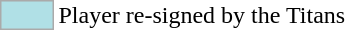<table>
<tr>
<td style="background:#b0e0e6; border:1px solid #aaa; width:2em;"></td>
<td>Player re-signed by the Titans</td>
</tr>
</table>
